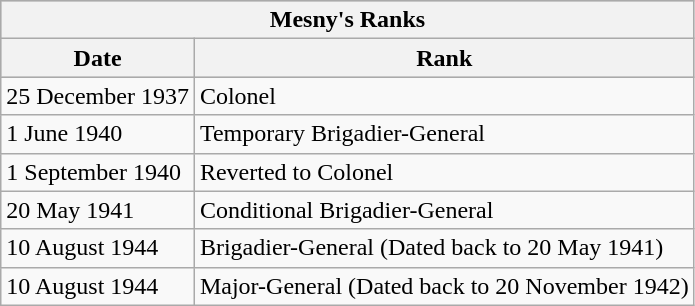<table class="wikitable float-right">
<tr bgcolor="silver">
<th colspan = "2">Mesny's Ranks</th>
</tr>
<tr bgcolor="silver">
<th>Date</th>
<th>Rank</th>
</tr>
<tr>
<td>25 December 1937</td>
<td>Colonel</td>
</tr>
<tr>
<td>1 June 1940</td>
<td>Temporary Brigadier-General</td>
</tr>
<tr>
<td>1 September 1940</td>
<td>Reverted to Colonel</td>
</tr>
<tr>
<td>20 May 1941</td>
<td>Conditional Brigadier-General</td>
</tr>
<tr>
<td>10 August 1944</td>
<td>Brigadier-General (Dated back to 20 May 1941)</td>
</tr>
<tr *1944-08-10 	Major-General (Dated back to 20.11.1942)>
<td>10 August 1944</td>
<td>Major-General (Dated back to 20 November 1942)</td>
</tr>
</table>
